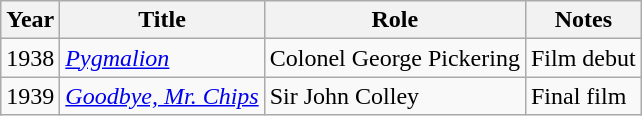<table class="wikitable">
<tr>
<th>Year</th>
<th>Title</th>
<th>Role</th>
<th>Notes</th>
</tr>
<tr>
<td>1938</td>
<td><em><a href='#'>Pygmalion</a></em></td>
<td>Colonel George Pickering</td>
<td>Film debut</td>
</tr>
<tr>
<td>1939</td>
<td><em><a href='#'>Goodbye, Mr. Chips</a></em></td>
<td>Sir John Colley</td>
<td>Final film</td>
</tr>
</table>
